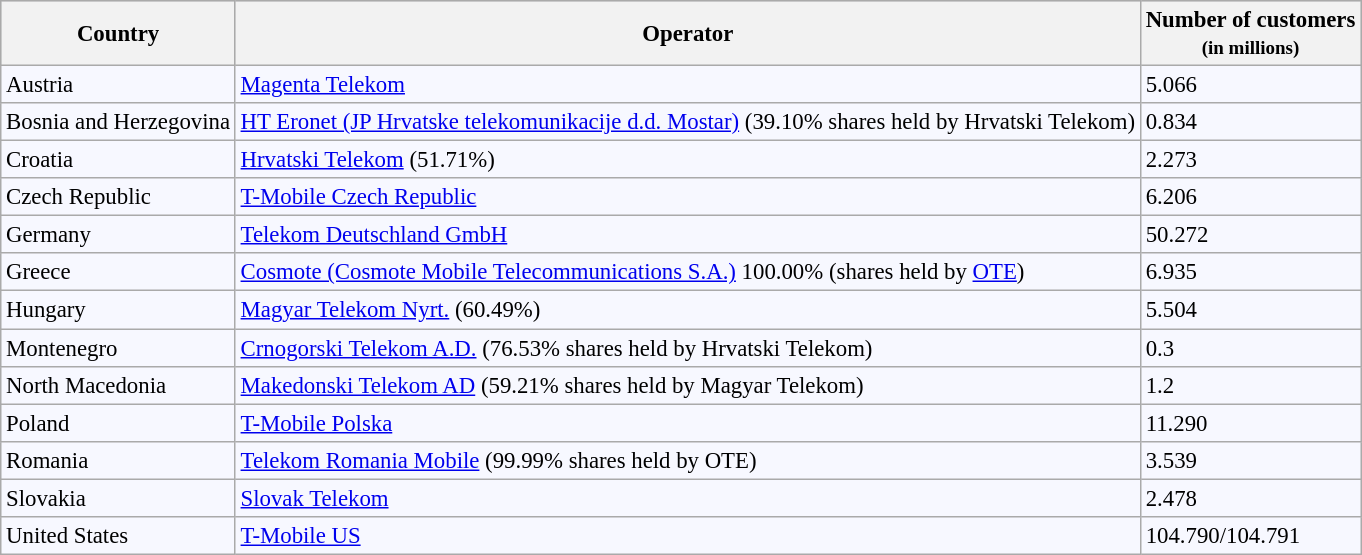<table class="wikitable sortable" style="background:#f7f8ff; font-size:95%; border:gray solid 1px;">
<tr style="background:#ccc; text-align:center;">
<th>Country</th>
<th>Operator</th>
<th>Number of customers<br><small>(in millions)</small></th>
</tr>
<tr>
<td>Austria</td>
<td><a href='#'>Magenta Telekom</a></td>
<td>5.066</td>
</tr>
<tr>
<td Flag>Bosnia and Herzegovina</td>
<td><a href='#'>HT Eronet (JP Hrvatske telekomunikacije d.d. Mostar)</a> (39.10% shares held by Hrvatski Telekom)</td>
<td>0.834</td>
</tr>
<tr>
<td>Croatia</td>
<td><a href='#'>Hrvatski Telekom</a> (51.71%)</td>
<td>2.273</td>
</tr>
<tr>
<td>Czech Republic</td>
<td><a href='#'>T-Mobile Czech Republic</a></td>
<td>6.206</td>
</tr>
<tr>
<td>Germany</td>
<td><a href='#'>Telekom Deutschland GmbH</a></td>
<td>50.272</td>
</tr>
<tr>
<td>Greece</td>
<td><a href='#'>Cosmote (Cosmote Mobile Telecommunications S.A.)</a> 100.00% (shares held by <a href='#'>OTE</a>)</td>
<td>6.935</td>
</tr>
<tr>
<td>Hungary</td>
<td><a href='#'>Magyar Telekom Nyrt.</a> (60.49%)</td>
<td>5.504</td>
</tr>
<tr>
<td>Montenegro</td>
<td><a href='#'>Crnogorski Telekom A.D.</a> (76.53% shares held by Hrvatski Telekom)</td>
<td>0.3</td>
</tr>
<tr>
<td>North Macedonia</td>
<td><a href='#'>Makedonski Telekom AD</a> (59.21% shares held by Magyar Telekom)</td>
<td>1.2</td>
</tr>
<tr>
<td>Poland</td>
<td><a href='#'>T-Mobile Polska</a></td>
<td>11.290</td>
</tr>
<tr>
<td>Romania</td>
<td><a href='#'>Telekom Romania Mobile</a> (99.99% shares held by OTE)</td>
<td>3.539</td>
</tr>
<tr>
<td>Slovakia</td>
<td><a href='#'>Slovak Telekom</a></td>
<td>2.478</td>
</tr>
<tr>
<td>United States</td>
<td><a href='#'>T-Mobile US</a></td>
<td>104.790/104.791</td>
</tr>
</table>
